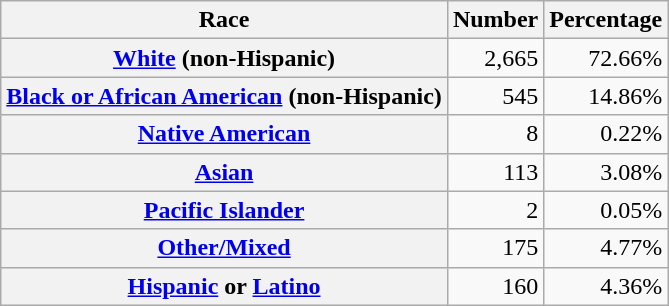<table class="wikitable" style="text-align:right">
<tr>
<th scope="col">Race</th>
<th scope="col">Number</th>
<th scope="col">Percentage</th>
</tr>
<tr>
<th scope="row"><a href='#'>White</a> (non-Hispanic)</th>
<td>2,665</td>
<td>72.66%</td>
</tr>
<tr>
<th scope="row"><a href='#'>Black or African American</a> (non-Hispanic)</th>
<td>545</td>
<td>14.86%</td>
</tr>
<tr>
<th scope="row"><a href='#'>Native American</a></th>
<td>8</td>
<td>0.22%</td>
</tr>
<tr>
<th scope="row"><a href='#'>Asian</a></th>
<td>113</td>
<td>3.08%</td>
</tr>
<tr>
<th scope="row"><a href='#'>Pacific Islander</a></th>
<td>2</td>
<td>0.05%</td>
</tr>
<tr>
<th scope="row"><a href='#'>Other/Mixed</a></th>
<td>175</td>
<td>4.77%</td>
</tr>
<tr>
<th scope="row"><a href='#'>Hispanic</a> or <a href='#'>Latino</a></th>
<td>160</td>
<td>4.36%</td>
</tr>
</table>
